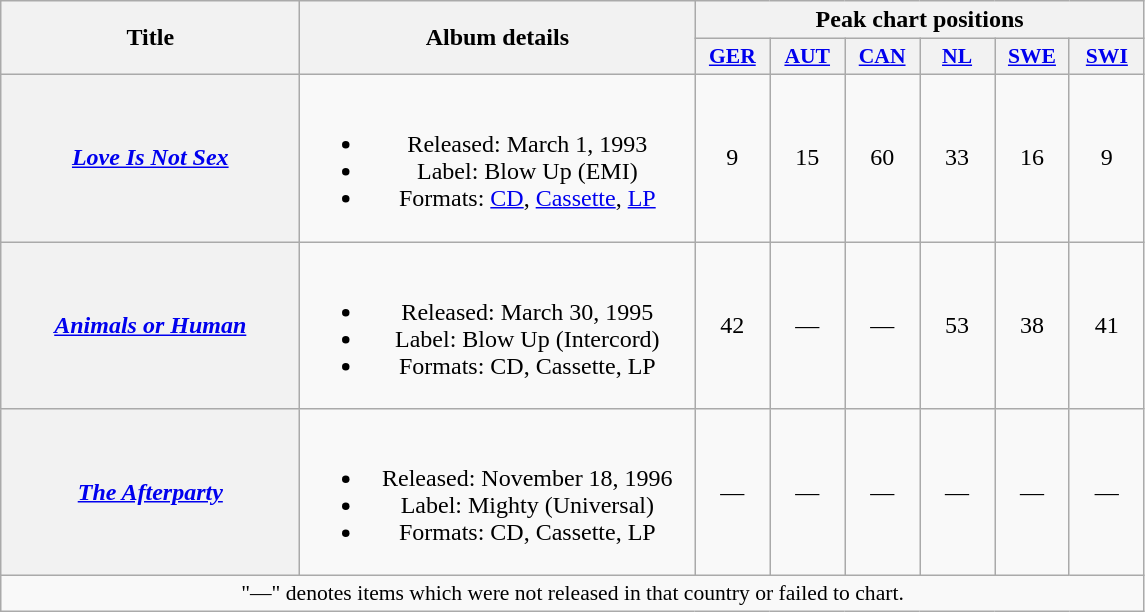<table class="wikitable plainrowheaders" style="text-align:center;">
<tr>
<th scope="col" rowspan="2" style="width:12em;">Title</th>
<th scope="col" rowspan="2" style="width:16em;">Album details</th>
<th scope="col" colspan="6">Peak chart positions</th>
</tr>
<tr>
<th scope="col" style="width:3em;font-size:90%;"><a href='#'>GER</a><br></th>
<th scope="col" style="width:3em;font-size:90%;"><a href='#'>AUT</a><br></th>
<th scope="col" style="width:3em;font-size:90%;"><a href='#'>CAN</a><br></th>
<th scope="col" style="width:3em;font-size:90%;"><a href='#'>NL</a><br></th>
<th scope="col" style="width:3em;font-size:90%;"><a href='#'>SWE</a><br></th>
<th scope="col" style="width:3em;font-size:90%;"><a href='#'>SWI</a><br></th>
</tr>
<tr>
<th scope="row"><em><a href='#'>Love Is Not Sex</a></em></th>
<td><br><ul><li>Released: March 1, 1993</li><li>Label: Blow Up (EMI)</li><li>Formats: <a href='#'>CD</a>, <a href='#'>Cassette</a>, <a href='#'>LP</a></li></ul></td>
<td>9</td>
<td>15</td>
<td>60</td>
<td>33</td>
<td>16</td>
<td>9</td>
</tr>
<tr>
<th scope="row"><em><a href='#'>Animals or Human</a></em></th>
<td><br><ul><li>Released: March 30, 1995</li><li>Label: Blow Up (Intercord)</li><li>Formats: CD, Cassette, LP</li></ul></td>
<td>42</td>
<td>—</td>
<td>—</td>
<td>53</td>
<td>38</td>
<td>41</td>
</tr>
<tr>
<th scope="row"><em><a href='#'>The Afterparty</a></em></th>
<td><br><ul><li>Released: November 18, 1996</li><li>Label: Mighty (Universal)</li><li>Formats: CD, Cassette, LP</li></ul></td>
<td>—</td>
<td>—</td>
<td>—</td>
<td>—</td>
<td>—</td>
<td>—</td>
</tr>
<tr>
<td colspan="10" style="text-align:center; font-size:90%;">"—" denotes items which were not released in that country or failed to chart.</td>
</tr>
</table>
